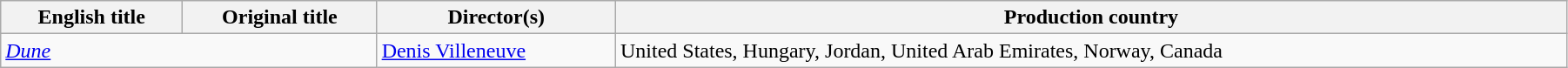<table class="wikitable" style="width:95%; margin-bottom:2px">
<tr>
<th>English title</th>
<th>Original title</th>
<th>Director(s)</th>
<th>Production country</th>
</tr>
<tr>
<td colspan="2"><em><a href='#'>Dune</a></em></td>
<td><a href='#'>Denis Villeneuve</a></td>
<td>United States, Hungary, Jordan, United Arab Emirates, Norway, Canada</td>
</tr>
</table>
